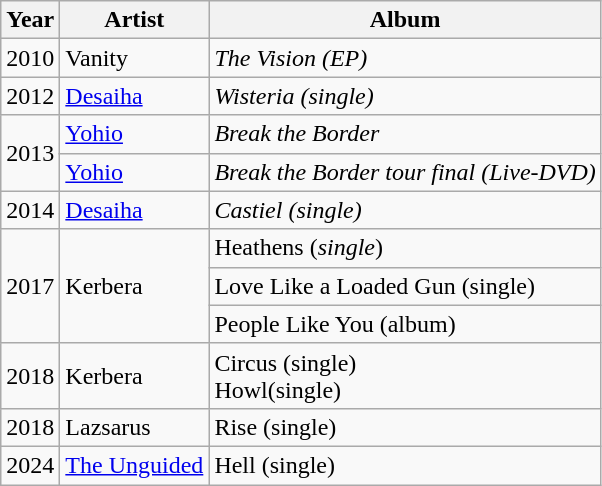<table class="wikitable">
<tr>
<th>Year</th>
<th>Artist</th>
<th>Album</th>
</tr>
<tr>
<td>2010</td>
<td>Vanity</td>
<td><em>The Vision (EP)</em></td>
</tr>
<tr>
<td rowspan="1">2012</td>
<td><a href='#'>Desaiha</a></td>
<td><em>Wisteria (single)</em></td>
</tr>
<tr>
<td rowspan="2">2013</td>
<td><a href='#'>Yohio</a></td>
<td><em>Break the Border</em></td>
</tr>
<tr>
<td><a href='#'>Yohio</a></td>
<td><em>Break the Border tour final (Live-DVD)</em></td>
</tr>
<tr>
<td rowspan="1">2014</td>
<td><a href='#'>Desaiha</a></td>
<td><em>Castiel (single)</em></td>
</tr>
<tr>
<td rowspan="3">2017</td>
<td rowspan="3">Kerbera</td>
<td>Heathens (<em>single</em>)</td>
</tr>
<tr>
<td>Love Like a Loaded Gun (single)</td>
</tr>
<tr>
<td>People Like You (album)</td>
</tr>
<tr>
<td>2018</td>
<td>Kerbera</td>
<td>Circus (single)<br>Howl(single)</td>
</tr>
<tr>
<td>2018</td>
<td>Lazsarus</td>
<td>Rise (single)</td>
</tr>
<tr>
<td>2024</td>
<td><a href='#'>The Unguided</a></td>
<td>Hell (single)</td>
</tr>
</table>
